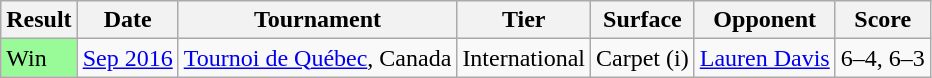<table class="sortable wikitable">
<tr>
<th>Result</th>
<th>Date</th>
<th>Tournament</th>
<th>Tier</th>
<th>Surface</th>
<th>Opponent</th>
<th class=unsortable>Score</th>
</tr>
<tr>
<td bgcolor=98FB98>Win</td>
<td><a href='#'>Sep 2016</a></td>
<td><a href='#'>Tournoi de Québec</a>, Canada</td>
<td>International</td>
<td>Carpet (i)</td>
<td> <a href='#'>Lauren Davis</a></td>
<td>6–4, 6–3</td>
</tr>
</table>
